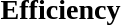<table style="width:100%;">
<tr>
<td style="width:50%; vertical-align:top;"><br><h3>Efficiency</h3>


</td>
</tr>
</table>
